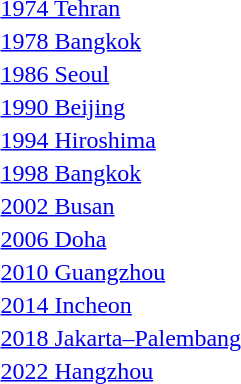<table>
<tr>
<td><a href='#'>1974 Tehran</a></td>
<td></td>
<td></td>
<td></td>
</tr>
<tr>
<td><a href='#'>1978 Bangkok</a></td>
<td></td>
<td></td>
<td></td>
</tr>
<tr>
<td><a href='#'>1986 Seoul</a></td>
<td></td>
<td></td>
<td></td>
</tr>
<tr>
<td><a href='#'>1990 Beijing</a></td>
<td></td>
<td></td>
<td></td>
</tr>
<tr>
<td><a href='#'>1994 Hiroshima</a></td>
<td></td>
<td></td>
<td></td>
</tr>
<tr>
<td><a href='#'>1998 Bangkok</a></td>
<td></td>
<td></td>
<td></td>
</tr>
<tr>
<td><a href='#'>2002 Busan</a></td>
<td></td>
<td></td>
<td></td>
</tr>
<tr>
<td rowspan=2><a href='#'>2006 Doha</a></td>
<td rowspan=2></td>
<td rowspan=2></td>
<td></td>
</tr>
<tr>
<td></td>
</tr>
<tr>
<td rowspan=2><a href='#'>2010 Guangzhou</a></td>
<td rowspan=2></td>
<td rowspan=2></td>
<td></td>
</tr>
<tr>
<td></td>
</tr>
<tr>
<td rowspan=2><a href='#'>2014 Incheon</a></td>
<td rowspan=2></td>
<td rowspan=2></td>
<td></td>
</tr>
<tr>
<td></td>
</tr>
<tr>
<td rowspan=2><a href='#'>2018 Jakarta–Palembang</a></td>
<td rowspan=2></td>
<td rowspan=2></td>
<td></td>
</tr>
<tr>
<td></td>
</tr>
<tr>
<td rowspan=2><a href='#'>2022 Hangzhou</a></td>
<td rowspan=2></td>
<td rowspan=2></td>
<td></td>
</tr>
<tr>
<td></td>
</tr>
</table>
